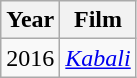<table class="wikitable">
<tr>
<th>Year</th>
<th>Film</th>
</tr>
<tr>
<td>2016</td>
<td><em><a href='#'>Kabali</a></em></td>
</tr>
</table>
